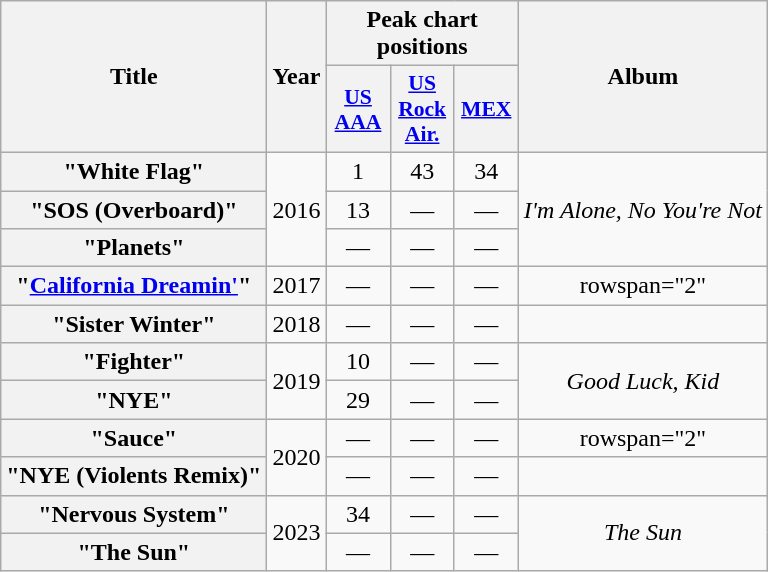<table class="wikitable plainrowheaders" style="text-align:center">
<tr>
<th rowspan="2">Title</th>
<th rowspan="2">Year</th>
<th scope="col" colspan="3">Peak chart positions</th>
<th rowspan="2">Album</th>
</tr>
<tr>
<th scope="col" style="width:2.5em;font-size:90%;"><a href='#'>US<br>AAA</a><br></th>
<th scope="col" style="width:2.5em;font-size:90%;"><a href='#'>US<br>Rock<br>Air.</a><br></th>
<th scope="col" style="width:2.5em;font-size:90%;"><a href='#'>MEX</a><br></th>
</tr>
<tr>
<th scope="row">"White Flag"</th>
<td rowspan="3">2016</td>
<td>1</td>
<td>43</td>
<td>34</td>
<td rowspan="3"><em>I'm Alone, No You're Not</em></td>
</tr>
<tr>
<th scope="row">"SOS (Overboard)"</th>
<td>13</td>
<td>—</td>
<td>—</td>
</tr>
<tr>
<th scope="row">"Planets"</th>
<td>—</td>
<td>—</td>
<td>—</td>
</tr>
<tr>
<th scope="row">"<a href='#'>California Dreamin'</a>"</th>
<td>2017</td>
<td>—</td>
<td>—</td>
<td>—</td>
<td>rowspan="2" </td>
</tr>
<tr>
<th scope="row">"Sister Winter"</th>
<td>2018</td>
<td>—</td>
<td>—</td>
<td>—</td>
</tr>
<tr>
<th scope="row">"Fighter"</th>
<td rowspan="2">2019</td>
<td>10</td>
<td>—</td>
<td>—</td>
<td rowspan="2"><em>Good Luck, Kid</em></td>
</tr>
<tr>
<th scope="row">"NYE"</th>
<td>29</td>
<td>—</td>
<td>—</td>
</tr>
<tr>
<th scope="row">"Sauce"</th>
<td rowspan="2">2020</td>
<td>—</td>
<td>—</td>
<td>—</td>
<td>rowspan="2" </td>
</tr>
<tr>
<th scope="row">"NYE (Violents Remix)"</th>
<td>—</td>
<td>—</td>
<td>—</td>
</tr>
<tr>
<th scope="row">"Nervous System"</th>
<td rowspan="2">2023</td>
<td>34</td>
<td>—</td>
<td>—</td>
<td rowspan="2"><em>The Sun</em></td>
</tr>
<tr>
<th scope="row">"The Sun"</th>
<td>—</td>
<td>—</td>
<td>—</td>
</tr>
</table>
